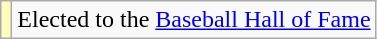<table class="wikitable">
<tr>
<th scope="row" style="background:#ffb;"></th>
<td>Elected to the <a href='#'>Baseball Hall of Fame</a></td>
</tr>
</table>
